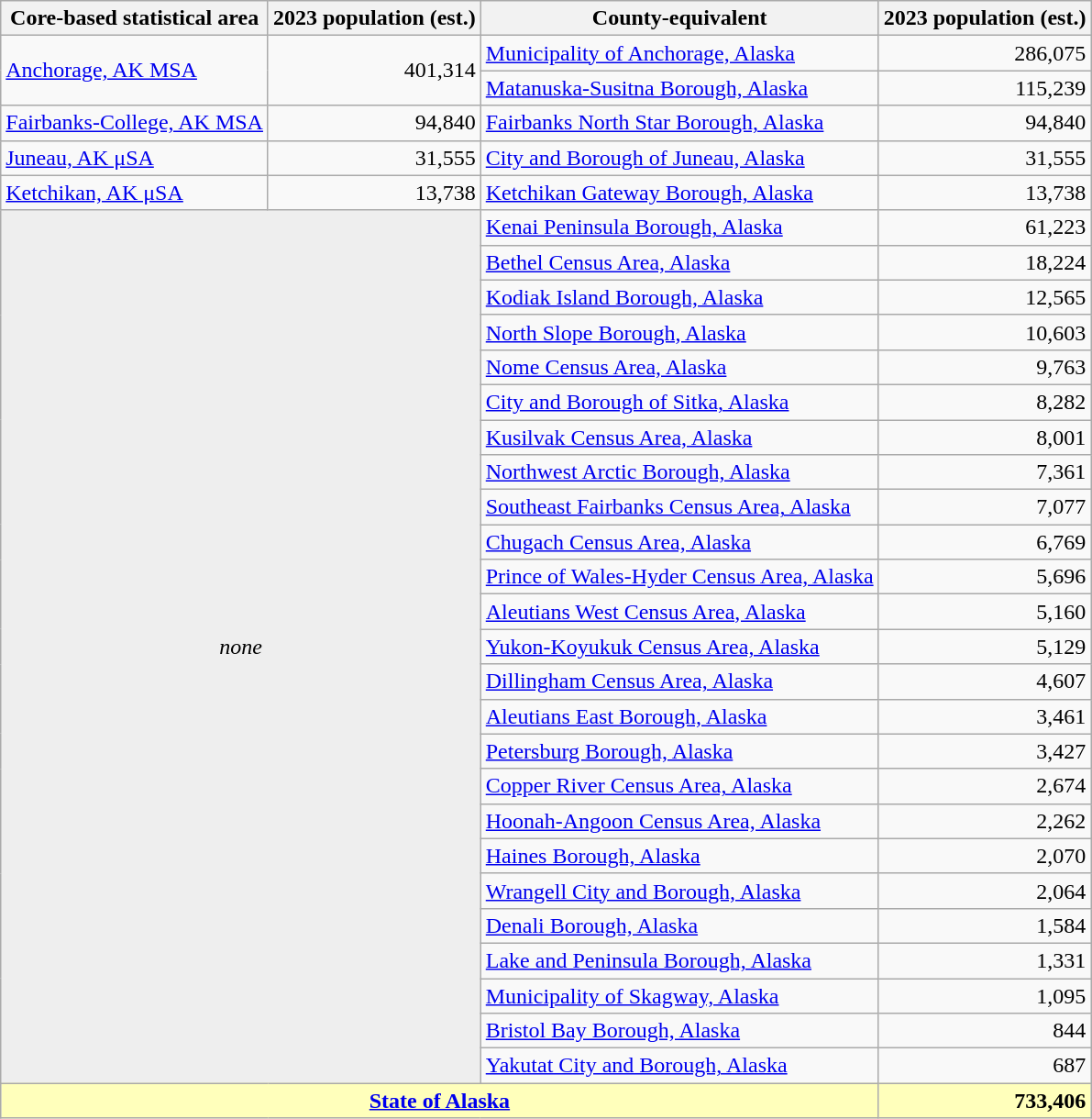<table class=wikitable>
<tr>
<th>Core-based statistical area</th>
<th>2023 population (est.)</th>
<th>County-equivalent</th>
<th>2023 population (est.)</th>
</tr>
<tr>
<td rowspan=2><a href='#'>Anchorage, AK MSA</a></td>
<td rowspan=2 align=right>401,314</td>
<td><a href='#'>Municipality of Anchorage, Alaska</a></td>
<td align=right>286,075</td>
</tr>
<tr>
<td><a href='#'>Matanuska-Susitna Borough, Alaska</a></td>
<td align=right>115,239</td>
</tr>
<tr>
<td rowspan=1><a href='#'>Fairbanks-College, AK MSA</a></td>
<td rowspan=1 align=right>94,840</td>
<td><a href='#'>Fairbanks North Star Borough, Alaska</a></td>
<td align=right>94,840</td>
</tr>
<tr>
<td rowspan=1><a href='#'>Juneau, AK μSA</a></td>
<td rowspan=1 align=right>31,555</td>
<td><a href='#'>City and Borough of Juneau, Alaska</a></td>
<td align=right>31,555</td>
</tr>
<tr>
<td rowspan=1><a href='#'>Ketchikan, AK μSA</a></td>
<td rowspan=1 align=right>13,738</td>
<td><a href='#'>Ketchikan Gateway Borough, Alaska</a></td>
<td align=right>13,738</td>
</tr>
<tr>
<td rowspan=25 colspan=2 align=center bgcolor=#EEEEEE><em>none</em></td>
<td><a href='#'>Kenai Peninsula Borough, Alaska</a></td>
<td align=right>61,223</td>
</tr>
<tr>
<td><a href='#'>Bethel Census Area, Alaska</a></td>
<td align=right>18,224</td>
</tr>
<tr>
<td><a href='#'>Kodiak Island Borough, Alaska</a></td>
<td align=right>12,565</td>
</tr>
<tr>
<td><a href='#'>North Slope Borough, Alaska</a></td>
<td align=right>10,603</td>
</tr>
<tr>
<td><a href='#'>Nome Census Area, Alaska</a></td>
<td align=right>9,763</td>
</tr>
<tr>
<td><a href='#'>City and Borough of Sitka, Alaska</a></td>
<td align=right>8,282</td>
</tr>
<tr>
<td><a href='#'>Kusilvak Census Area, Alaska</a></td>
<td align=right>8,001</td>
</tr>
<tr>
<td><a href='#'>Northwest Arctic Borough, Alaska</a></td>
<td align=right>7,361</td>
</tr>
<tr>
<td><a href='#'>Southeast Fairbanks Census Area, Alaska</a></td>
<td align=right>7,077</td>
</tr>
<tr>
<td><a href='#'>Chugach Census Area, Alaska</a></td>
<td align=right>6,769</td>
</tr>
<tr>
<td><a href='#'>Prince of Wales-Hyder Census Area, Alaska</a></td>
<td align=right>5,696</td>
</tr>
<tr>
<td><a href='#'>Aleutians West Census Area, Alaska</a></td>
<td align=right>5,160</td>
</tr>
<tr>
<td><a href='#'>Yukon-Koyukuk Census Area, Alaska</a></td>
<td align=right>5,129</td>
</tr>
<tr>
<td><a href='#'>Dillingham Census Area, Alaska</a></td>
<td align=right>4,607</td>
</tr>
<tr>
<td><a href='#'>Aleutians East Borough, Alaska</a></td>
<td align=right>3,461</td>
</tr>
<tr>
<td><a href='#'>Petersburg Borough, Alaska</a></td>
<td align=right>3,427</td>
</tr>
<tr>
<td><a href='#'>Copper River Census Area, Alaska</a></td>
<td align=right>2,674</td>
</tr>
<tr>
<td><a href='#'>Hoonah-Angoon Census Area, Alaska</a></td>
<td align=right>2,262</td>
</tr>
<tr>
<td><a href='#'>Haines Borough, Alaska</a></td>
<td align=right>2,070</td>
</tr>
<tr>
<td><a href='#'>Wrangell City and Borough, Alaska</a></td>
<td align=right>2,064</td>
</tr>
<tr>
<td><a href='#'>Denali Borough, Alaska</a></td>
<td align=right>1,584</td>
</tr>
<tr>
<td><a href='#'>Lake and Peninsula Borough, Alaska</a></td>
<td align=right>1,331</td>
</tr>
<tr>
<td><a href='#'>Municipality of Skagway, Alaska</a></td>
<td align=right>1,095</td>
</tr>
<tr>
<td><a href='#'>Bristol Bay Borough, Alaska</a></td>
<td align=right>844</td>
</tr>
<tr>
<td><a href='#'>Yakutat City and Borough, Alaska</a></td>
<td align=right>687</td>
</tr>
<tr style="font-weight:bold;" bgcolor=#FFFFBB>
<td colspan=3 align=center><a href='#'>State of Alaska</a></td>
<td align=right>733,406</td>
</tr>
</table>
